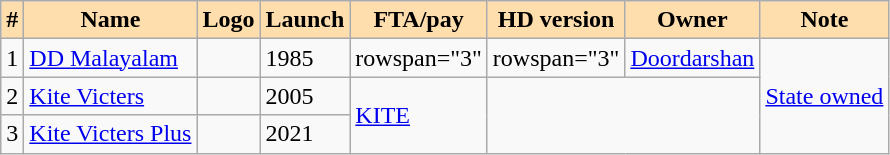<table class="wikitable sortable">
<tr>
<th style="background-color:navajowhite">#</th>
<th style="background-color:navajowhite">Name</th>
<th style="background-color:navajowhite">Logo</th>
<th style="background-color:navajowhite">Launch</th>
<th style="background-color:navajowhite">FTA/pay</th>
<th style="background-color:navajowhite">HD version</th>
<th style="background-color:navajowhite">Owner</th>
<th style="background-color:navajowhite">Note</th>
</tr>
<tr>
<td>1</td>
<td><a href='#'>DD Malayalam</a></td>
<td></td>
<td>1985</td>
<td>rowspan="3" </td>
<td>rowspan="3" </td>
<td><a href='#'>Doordarshan</a></td>
<td rowspan="3"><a href='#'>State owned</a></td>
</tr>
<tr>
<td>2</td>
<td><a href='#'>Kite Victers</a></td>
<td></td>
<td>2005</td>
<td rowspan="2"><a href='#'>KITE</a></td>
</tr>
<tr>
<td>3</td>
<td><a href='#'>Kite Victers Plus</a></td>
<td></td>
<td>2021</td>
</tr>
</table>
